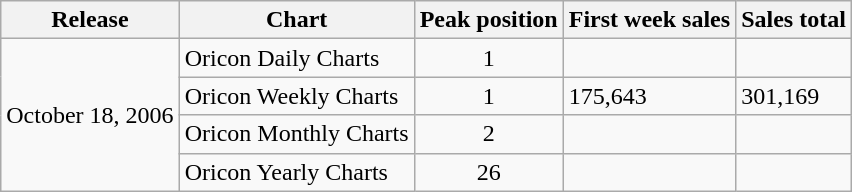<table class="wikitable">
<tr>
<th>Release</th>
<th>Chart</th>
<th>Peak position</th>
<th>First week sales</th>
<th>Sales total</th>
</tr>
<tr>
<td rowspan="4">October 18, 2006</td>
<td>Oricon Daily Charts</td>
<td align="center">1</td>
<td></td>
<td></td>
</tr>
<tr>
<td>Oricon Weekly Charts</td>
<td align="center">1</td>
<td>175,643</td>
<td>301,169</td>
</tr>
<tr>
<td>Oricon Monthly Charts</td>
<td align="center">2</td>
<td></td>
<td></td>
</tr>
<tr>
<td>Oricon Yearly Charts</td>
<td align="center">26</td>
<td></td>
<td></td>
</tr>
</table>
